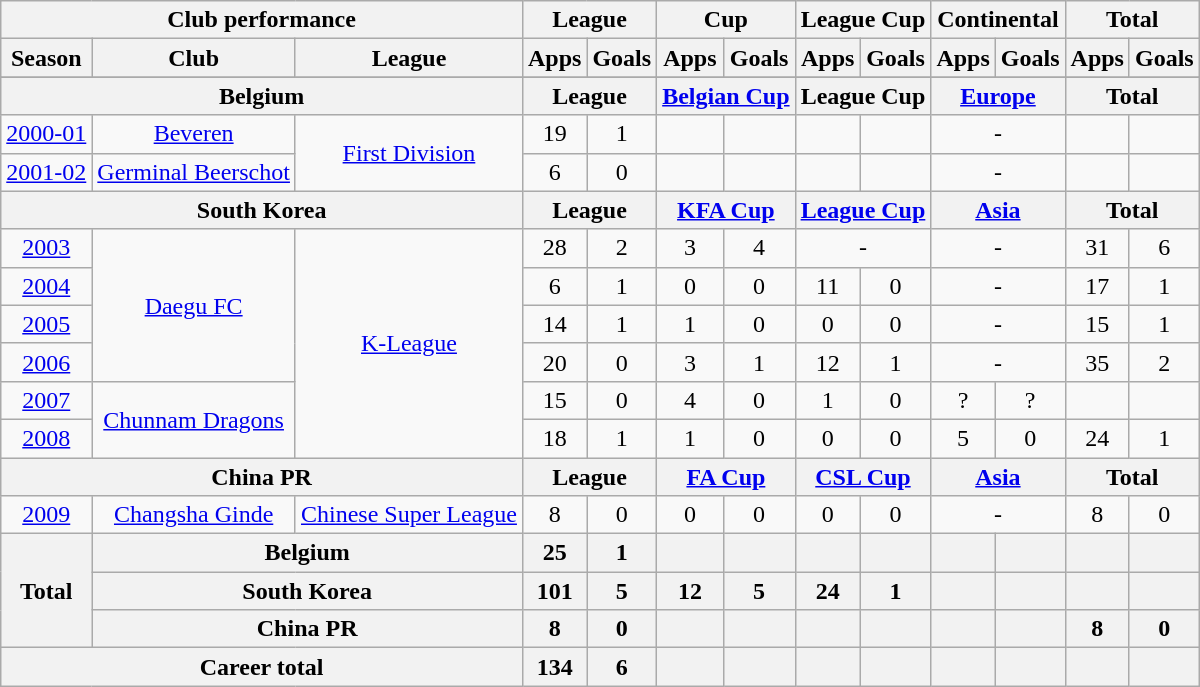<table class="wikitable" style="text-align:center">
<tr>
<th colspan=3>Club performance</th>
<th colspan=2>League</th>
<th colspan=2>Cup</th>
<th colspan=2>League Cup</th>
<th colspan=2>Continental</th>
<th colspan=2>Total</th>
</tr>
<tr>
<th>Season</th>
<th>Club</th>
<th>League</th>
<th>Apps</th>
<th>Goals</th>
<th>Apps</th>
<th>Goals</th>
<th>Apps</th>
<th>Goals</th>
<th>Apps</th>
<th>Goals</th>
<th>Apps</th>
<th>Goals</th>
</tr>
<tr>
</tr>
<tr>
<th colspan=3>Belgium</th>
<th colspan=2>League</th>
<th colspan=2><a href='#'>Belgian Cup</a></th>
<th colspan=2>League Cup</th>
<th colspan=2><a href='#'>Europe</a></th>
<th colspan=2>Total</th>
</tr>
<tr>
<td><a href='#'>2000-01</a></td>
<td><a href='#'>Beveren</a></td>
<td rowspan="2"><a href='#'>First Division</a></td>
<td>19</td>
<td>1</td>
<td></td>
<td></td>
<td></td>
<td></td>
<td colspan="2">-</td>
<td></td>
<td></td>
</tr>
<tr>
<td><a href='#'>2001-02</a></td>
<td><a href='#'>Germinal Beerschot</a></td>
<td>6</td>
<td>0</td>
<td></td>
<td></td>
<td></td>
<td></td>
<td colspan="2">-</td>
<td></td>
<td></td>
</tr>
<tr>
<th colspan=3>South Korea</th>
<th colspan=2>League</th>
<th colspan=2><a href='#'>KFA Cup</a></th>
<th colspan=2><a href='#'>League Cup</a></th>
<th colspan=2><a href='#'>Asia</a></th>
<th colspan=2>Total</th>
</tr>
<tr>
<td><a href='#'>2003</a></td>
<td rowspan="4"><a href='#'>Daegu FC</a></td>
<td rowspan="6"><a href='#'>K-League</a></td>
<td>28</td>
<td>2</td>
<td>3</td>
<td>4</td>
<td colspan="2">-</td>
<td colspan="2">-</td>
<td>31</td>
<td>6</td>
</tr>
<tr>
<td><a href='#'>2004</a></td>
<td>6</td>
<td>1</td>
<td>0</td>
<td>0</td>
<td>11</td>
<td>0</td>
<td colspan="2">-</td>
<td>17</td>
<td>1</td>
</tr>
<tr>
<td><a href='#'>2005</a></td>
<td>14</td>
<td>1</td>
<td>1</td>
<td>0</td>
<td>0</td>
<td>0</td>
<td colspan="2">-</td>
<td>15</td>
<td>1</td>
</tr>
<tr>
<td><a href='#'>2006</a></td>
<td>20</td>
<td>0</td>
<td>3</td>
<td>1</td>
<td>12</td>
<td>1</td>
<td colspan="2">-</td>
<td>35</td>
<td>2</td>
</tr>
<tr>
<td><a href='#'>2007</a></td>
<td rowspan="2"><a href='#'>Chunnam Dragons</a></td>
<td>15</td>
<td>0</td>
<td>4</td>
<td>0</td>
<td>1</td>
<td>0</td>
<td>?</td>
<td>?</td>
<td></td>
<td></td>
</tr>
<tr>
<td><a href='#'>2008</a></td>
<td>18</td>
<td>1</td>
<td>1</td>
<td>0</td>
<td>0</td>
<td>0</td>
<td>5</td>
<td>0</td>
<td>24</td>
<td>1</td>
</tr>
<tr>
<th colspan=3>China PR</th>
<th colspan=2>League</th>
<th colspan=2><a href='#'>FA Cup</a></th>
<th colspan=2><a href='#'>CSL Cup</a></th>
<th colspan=2><a href='#'>Asia</a></th>
<th colspan=2>Total</th>
</tr>
<tr>
<td><a href='#'>2009</a></td>
<td rowspan="1"><a href='#'>Changsha Ginde</a></td>
<td rowspan="1"><a href='#'>Chinese Super League</a></td>
<td>8</td>
<td>0</td>
<td>0</td>
<td>0</td>
<td>0</td>
<td>0</td>
<td colspan="2">-</td>
<td>8</td>
<td>0</td>
</tr>
<tr>
<th rowspan=3>Total</th>
<th colspan=2>Belgium</th>
<th>25</th>
<th>1</th>
<th></th>
<th></th>
<th></th>
<th></th>
<th></th>
<th></th>
<th></th>
<th></th>
</tr>
<tr>
<th colspan=2>South Korea</th>
<th>101</th>
<th>5</th>
<th>12</th>
<th>5</th>
<th>24</th>
<th>1</th>
<th></th>
<th></th>
<th></th>
<th></th>
</tr>
<tr>
<th colspan=2>China PR</th>
<th>8</th>
<th>0</th>
<th></th>
<th></th>
<th></th>
<th></th>
<th></th>
<th></th>
<th>8</th>
<th>0</th>
</tr>
<tr>
<th colspan=3>Career total</th>
<th>134</th>
<th>6</th>
<th></th>
<th></th>
<th></th>
<th></th>
<th></th>
<th></th>
<th></th>
<th></th>
</tr>
</table>
